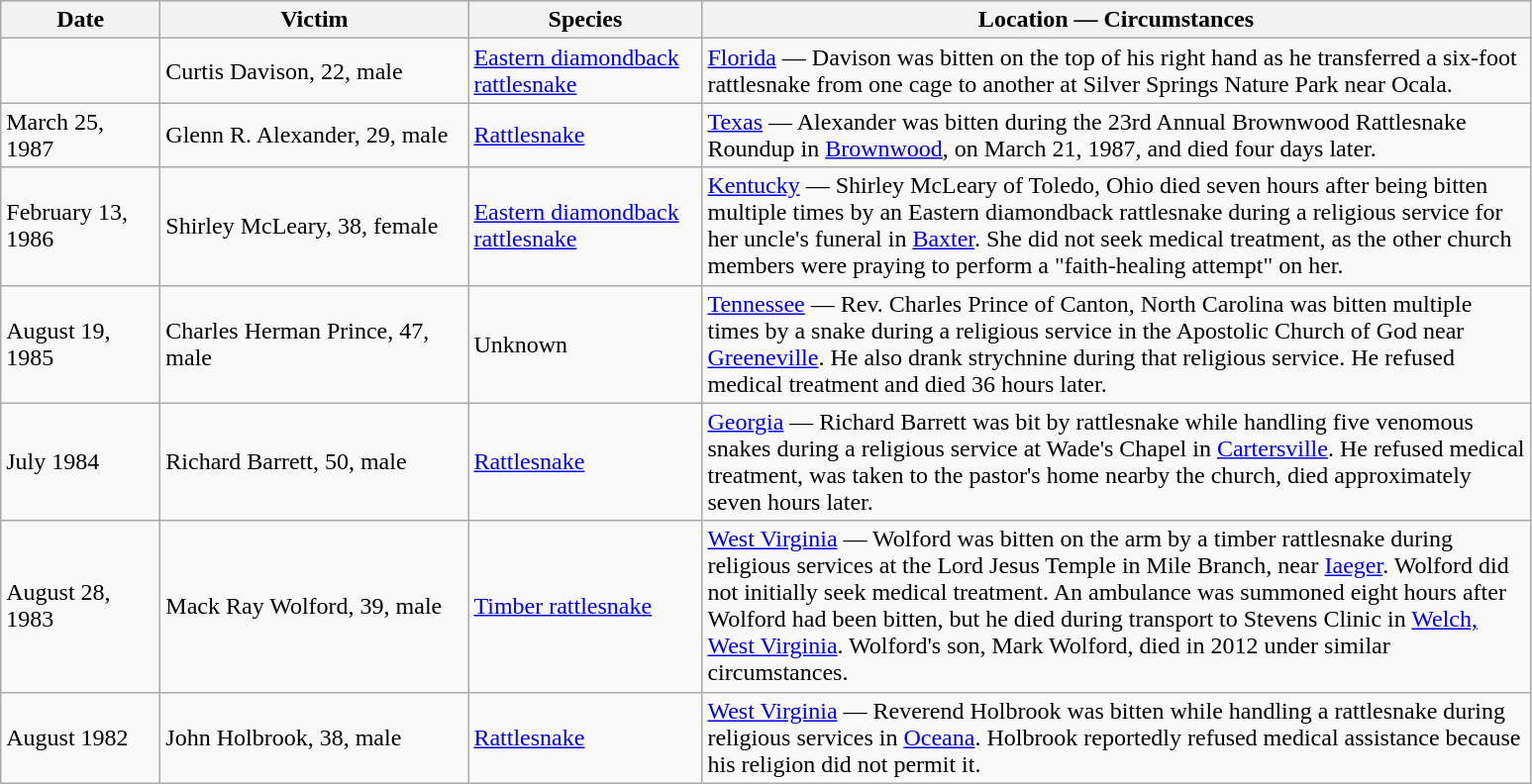<table class="wikitable sortable">
<tr bgcolor="#CCCCCC">
<th style="width:100px;">Date</th>
<th width="200">Victim</th>
<th style="width:150px;">Species</th>
<th style="width:550px;">Location — Circumstances</th>
</tr>
<tr>
<td></td>
<td>Curtis Davison, 22, male</td>
<td><a href='#'>Eastern diamondback rattlesnake</a></td>
<td><a href='#'>Florida</a> — Davison was bitten on the top of his right hand as he transferred a six-foot rattlesnake from one cage to another at Silver Springs Nature Park near Ocala.</td>
</tr>
<tr>
<td>March 25, 1987</td>
<td>Glenn R. Alexander, 29, male</td>
<td><a href='#'>Rattlesnake</a></td>
<td><a href='#'>Texas</a> — Alexander was bitten during the 23rd Annual Brownwood Rattlesnake Roundup in <a href='#'>Brownwood</a>, on March 21, 1987, and died four days later.</td>
</tr>
<tr>
<td>February 13, 1986</td>
<td>Shirley McLeary, 38, female</td>
<td><a href='#'>Eastern diamondback rattlesnake</a></td>
<td><a href='#'>Kentucky</a> — Shirley McLeary of Toledo, Ohio died seven hours after being bitten multiple times by an Eastern diamondback rattlesnake during a religious service for her uncle's funeral in <a href='#'>Baxter</a>. She did not seek medical treatment, as the other church members were praying to perform a "faith-healing attempt" on her.</td>
</tr>
<tr>
<td>August 19, 1985</td>
<td>Charles Herman Prince, 47, male</td>
<td>Unknown</td>
<td><a href='#'>Tennessee</a> — Rev. Charles Prince of Canton, North Carolina was bitten multiple times by a snake during a religious service in the Apostolic Church of God near <a href='#'>Greeneville</a>. He also drank strychnine during that religious service. He refused medical treatment and died 36 hours later.</td>
</tr>
<tr>
<td>July 1984</td>
<td>Richard Barrett, 50, male</td>
<td><a href='#'>Rattlesnake</a></td>
<td><a href='#'>Georgia</a> — Richard Barrett was bit by rattlesnake while handling five venomous snakes during a religious service at Wade's Chapel in <a href='#'>Cartersville</a>. He refused medical treatment, was taken to the pastor's home nearby the church, died approximately seven hours later.</td>
</tr>
<tr>
<td>August 28, 1983</td>
<td>Mack Ray Wolford, 39, male</td>
<td><a href='#'>Timber rattlesnake</a></td>
<td><a href='#'>West Virginia</a> — Wolford was bitten on the arm by a timber rattlesnake during religious services at the Lord Jesus Temple in Mile Branch, near <a href='#'>Iaeger</a>. Wolford did not initially seek medical treatment. An ambulance was summoned eight hours after Wolford had been bitten, but he died during transport to Stevens Clinic in <a href='#'>Welch, West Virginia</a>. Wolford's son, Mark Wolford, died in 2012 under similar circumstances.</td>
</tr>
<tr>
<td>August 1982</td>
<td>John Holbrook, 38, male</td>
<td><a href='#'>Rattlesnake</a></td>
<td><a href='#'>West Virginia</a> — Reverend Holbrook was bitten while handling a rattlesnake during religious services in <a href='#'>Oceana</a>. Holbrook reportedly refused medical assistance because his religion did not permit it.</td>
</tr>
</table>
